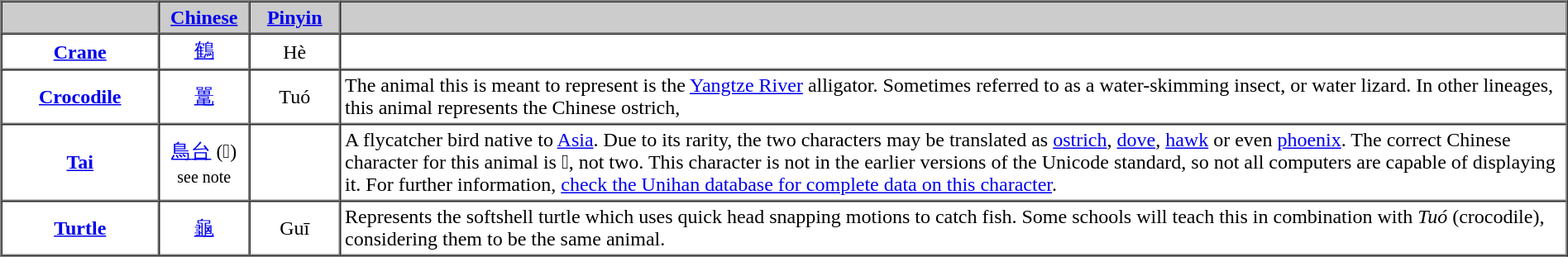<table style="margin:auto;" border="1" cellspacing="0" cellpadding="3">
<tr>
<th style="background:#ccc; width:119px;"></th>
<th style="background:#ccc; width:65px;"><a href='#'>Chinese</a></th>
<th style="background:#ccc; width:65px;"><a href='#'>Pinyin</a></th>
<th style="background:#ccc;"></th>
</tr>
<tr>
<th><a href='#'>Crane</a></th>
<td align=center><a href='#'>鶴</a></td>
<td align=center>Hè</td>
<td></td>
</tr>
<tr>
<th><a href='#'>Crocodile</a></th>
<td align=center><a href='#'>鼍</a></td>
<td align=center>Tuó</td>
<td>The animal this is meant to represent is the <a href='#'>Yangtze River</a> alligator. Sometimes referred to as a water-skimming insect, or water lizard. In other lineages, this animal represents the Chinese ostrich, </td>
</tr>
<tr>
<th><a href='#'>Tai</a></th>
<td align=center><a href='#'>鳥</a><a href='#'>台</a> (𩿡) <br><small>see note</small></td>
<td align=center></td>
<td>A flycatcher bird native to <a href='#'>Asia</a>. Due to its rarity, the two characters may be translated as <a href='#'>ostrich</a>, <a href='#'>dove</a>, <a href='#'>hawk</a> or even <a href='#'>phoenix</a>. The correct Chinese character for this animal is 𩿡, not two. This character is not in the earlier versions of the Unicode standard, so not all computers are capable of displaying it. For further information, <a href='#'>check the Unihan database for complete data on this character</a>.</td>
</tr>
<tr>
<th><a href='#'>Turtle</a></th>
<td align=center><a href='#'>龜</a></td>
<td align=center>Guī</td>
<td>Represents the softshell turtle which uses quick head snapping motions to catch fish. Some schools will teach this in combination with <em>Tuó</em> (crocodile), considering them to be the same animal.</td>
</tr>
</table>
